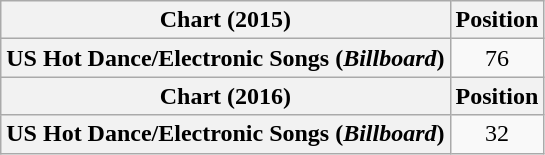<table class="wikitable plainrowheaders" style="text-align:center">
<tr>
<th scope="col">Chart (2015)</th>
<th scope="col">Position</th>
</tr>
<tr>
<th scope="row">US Hot Dance/Electronic Songs (<em>Billboard</em>)</th>
<td>76</td>
</tr>
<tr>
<th scope="col">Chart (2016)</th>
<th scope="col">Position</th>
</tr>
<tr>
<th scope="row">US Hot Dance/Electronic Songs (<em>Billboard</em>)</th>
<td>32</td>
</tr>
</table>
